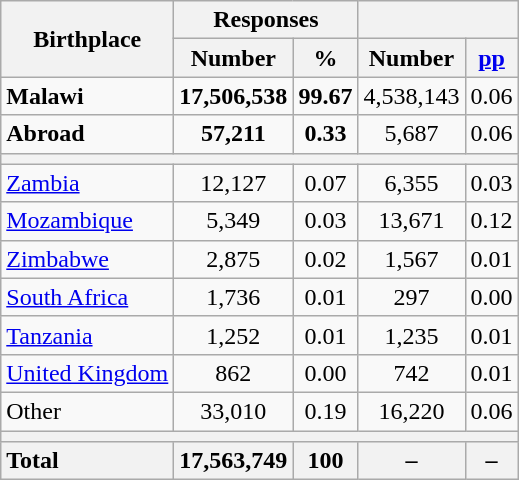<table class="wikitable" style="text-align:center; font-size:100%;">
<tr>
<th rowspan=2>Birthplace</th>
<th colspan=2>Responses</th>
<th colspan=2></th>
</tr>
<tr>
<th>Number</th>
<th>%</th>
<th>Number</th>
<th><a href='#'>pp</a></th>
</tr>
<tr>
<td style="text-align:left;"><strong>Malawi</strong></td>
<td><strong>17,506,538</strong></td>
<td><strong>99.67</strong></td>
<td><strong></strong> 4,538,143</td>
<td><strong></strong> 0.06</td>
</tr>
<tr>
<td style="text-align:left;"><strong>Abroad</strong></td>
<td><strong>57,211</strong></td>
<td><strong>0.33</strong></td>
<td><strong></strong> 5,687</td>
<td><strong></strong> 0.06</td>
</tr>
<tr>
<th colspan=5></th>
</tr>
<tr>
<td style="text-align:left;"><a href='#'>Zambia</a></td>
<td>12,127</td>
<td>0.07</td>
<td> 6,355</td>
<td> 0.03</td>
</tr>
<tr>
<td style="text-align:left;"><a href='#'>Mozambique</a></td>
<td>5,349</td>
<td>0.03</td>
<td> 13,671</td>
<td> 0.12</td>
</tr>
<tr>
<td style="text-align:left;"><a href='#'>Zimbabwe</a></td>
<td>2,875</td>
<td>0.02</td>
<td> 1,567</td>
<td> 0.01</td>
</tr>
<tr>
<td style="text-align:left;"><a href='#'>South Africa</a></td>
<td>1,736</td>
<td>0.01</td>
<td> 297</td>
<td> 0.00</td>
</tr>
<tr>
<td style="text-align:left;"><a href='#'>Tanzania</a></td>
<td>1,252</td>
<td>0.01</td>
<td> 1,235</td>
<td> 0.01</td>
</tr>
<tr>
<td style="text-align:left;"><a href='#'>United Kingdom</a></td>
<td>862</td>
<td>0.00</td>
<td> 742</td>
<td> 0.01</td>
</tr>
<tr>
<td style="text-align:left;">Other</td>
<td>33,010</td>
<td>0.19</td>
<td> 16,220</td>
<td> 0.06</td>
</tr>
<tr>
<th colspan=5></th>
</tr>
<tr>
<th style="text-align:left;">Total</th>
<th>17,563,749</th>
<th>100</th>
<th>–</th>
<th>–</th>
</tr>
</table>
